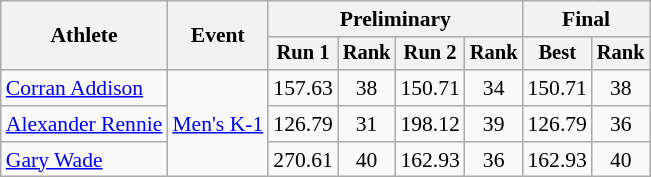<table class=wikitable style="font-size:90%">
<tr>
<th rowspan="2">Athlete</th>
<th rowspan="2">Event</th>
<th colspan="4">Preliminary</th>
<th colspan="2">Final</th>
</tr>
<tr style="font-size:95%">
<th>Run 1</th>
<th>Rank</th>
<th>Run 2</th>
<th>Rank</th>
<th>Best</th>
<th>Rank</th>
</tr>
<tr align=center>
<td align=left><a href='#'>Corran Addison</a></td>
<td align=left rowspan=3><a href='#'>Men's K-1</a></td>
<td>157.63</td>
<td>38</td>
<td>150.71</td>
<td>34</td>
<td>150.71</td>
<td>38</td>
</tr>
<tr align=center>
<td align=left><a href='#'>Alexander Rennie</a></td>
<td>126.79</td>
<td>31</td>
<td>198.12</td>
<td>39</td>
<td>126.79</td>
<td>36</td>
</tr>
<tr align=center>
<td align=left><a href='#'>Gary Wade</a></td>
<td>270.61</td>
<td>40</td>
<td>162.93</td>
<td>36</td>
<td>162.93</td>
<td>40</td>
</tr>
</table>
